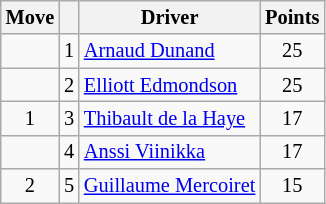<table class="wikitable" style="font-size:85%;">
<tr>
<th>Move</th>
<th></th>
<th>Driver</th>
<th>Points</th>
</tr>
<tr>
<td align="center"></td>
<td align="center">1</td>
<td><a href='#'>Arnaud Dunand</a></td>
<td align="center">25</td>
</tr>
<tr>
<td align="center"></td>
<td align="center">2</td>
<td><a href='#'>Elliott Edmondson</a></td>
<td align="center">25</td>
</tr>
<tr>
<td align="center"> 1</td>
<td align="center">3</td>
<td><a href='#'>Thibault de la Haye</a></td>
<td align="center">17</td>
</tr>
<tr>
<td align="center"></td>
<td align="center">4</td>
<td><a href='#'>Anssi Viinikka</a></td>
<td align="center">17</td>
</tr>
<tr>
<td align="center"> 2</td>
<td align="center">5</td>
<td><a href='#'>Guillaume Mercoiret</a></td>
<td align="center">15</td>
</tr>
</table>
